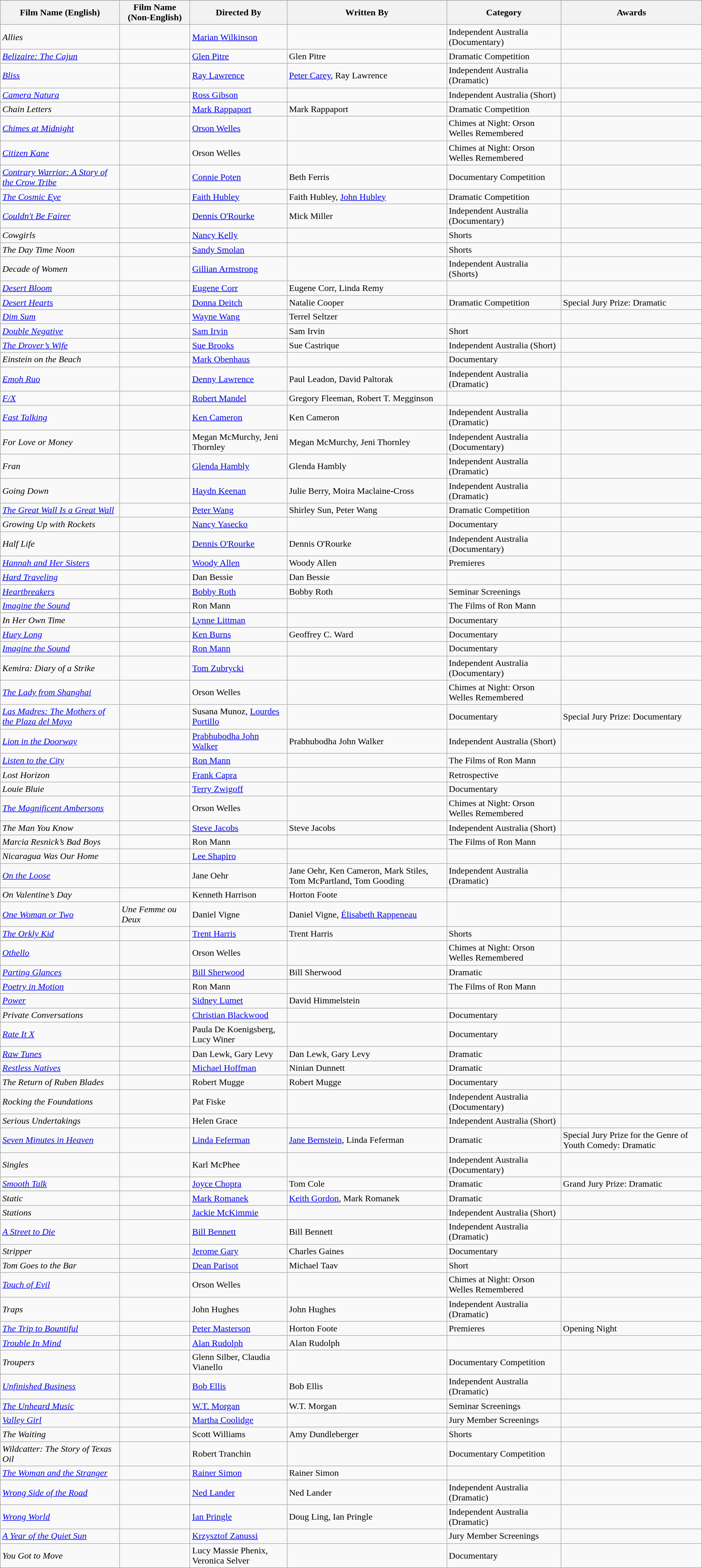<table class="wikitable">
<tr>
</tr>
<tr>
<th>Film Name (English)</th>
<th>Film Name (Non-English)</th>
<th>Directed By</th>
<th>Written By</th>
<th>Category</th>
<th>Awards</th>
</tr>
<tr>
<td><em>Allies</em></td>
<td></td>
<td><a href='#'>Marian Wilkinson</a></td>
<td></td>
<td>Independent Australia (Documentary)</td>
<td></td>
</tr>
<tr>
<td><em><a href='#'>Belizaire: The Cajun</a></em></td>
<td></td>
<td><a href='#'>Glen Pitre</a></td>
<td>Glen Pitre</td>
<td>Dramatic Competition</td>
<td></td>
</tr>
<tr>
<td><em><a href='#'>Bliss</a></em></td>
<td></td>
<td><a href='#'>Ray Lawrence</a></td>
<td><a href='#'>Peter Carey</a>, Ray Lawrence</td>
<td>Independent Australia (Dramatic)</td>
<td></td>
</tr>
<tr>
<td><em><a href='#'>Camera Natura</a></em></td>
<td></td>
<td><a href='#'>Ross Gibson</a></td>
<td></td>
<td>Independent Australia (Short)</td>
<td></td>
</tr>
<tr>
<td><em>Chain Letters</em></td>
<td></td>
<td><a href='#'>Mark Rappaport</a></td>
<td>Mark Rappaport</td>
<td>Dramatic Competition</td>
<td></td>
</tr>
<tr>
<td><em><a href='#'>Chimes at Midnight</a></em></td>
<td></td>
<td><a href='#'>Orson Welles</a></td>
<td></td>
<td>Chimes at Night: Orson Welles Remembered</td>
<td></td>
</tr>
<tr>
<td><em><a href='#'>Citizen Kane</a></em></td>
<td></td>
<td>Orson Welles</td>
<td></td>
<td>Chimes at Night: Orson Welles Remembered</td>
<td></td>
</tr>
<tr>
<td><em><a href='#'>Contrary Warrior: A Story of the Crow Tribe</a></em></td>
<td></td>
<td><a href='#'>Connie Poten</a></td>
<td>Beth Ferris</td>
<td>Documentary Competition</td>
<td></td>
</tr>
<tr>
<td><em><a href='#'>The Cosmic Eye</a></em></td>
<td></td>
<td><a href='#'>Faith Hubley</a></td>
<td>Faith Hubley, <a href='#'>John Hubley</a></td>
<td>Dramatic Competition</td>
<td></td>
</tr>
<tr>
<td><em><a href='#'>Couldn't Be Fairer</a></em></td>
<td></td>
<td><a href='#'>Dennis O'Rourke</a></td>
<td>Mick Miller</td>
<td>Independent Australia (Documentary)</td>
<td></td>
</tr>
<tr>
<td><em>Cowgirls</em></td>
<td></td>
<td><a href='#'>Nancy Kelly</a></td>
<td></td>
<td>Shorts</td>
<td></td>
</tr>
<tr>
<td><em>The Day Time Noon</em></td>
<td></td>
<td><a href='#'>Sandy Smolan</a></td>
<td></td>
<td>Shorts</td>
<td></td>
</tr>
<tr>
<td><em>Decade of Women</em></td>
<td></td>
<td><a href='#'>Gillian Armstrong</a></td>
<td></td>
<td>Independent Australia (Shorts)</td>
<td></td>
</tr>
<tr>
<td><em><a href='#'>Desert Bloom</a></em></td>
<td></td>
<td><a href='#'>Eugene Corr</a></td>
<td>Eugene Corr, Linda Remy</td>
<td></td>
<td></td>
</tr>
<tr>
<td><em><a href='#'>Desert Hearts</a></em></td>
<td></td>
<td><a href='#'>Donna Deitch</a></td>
<td>Natalie Cooper</td>
<td>Dramatic Competition</td>
<td>Special Jury Prize: Dramatic</td>
</tr>
<tr>
<td><em><a href='#'>Dim Sum</a></em></td>
<td></td>
<td><a href='#'>Wayne Wang</a></td>
<td>Terrel Seltzer</td>
<td></td>
<td></td>
</tr>
<tr>
<td><em><a href='#'>Double Negative</a></em></td>
<td></td>
<td><a href='#'>Sam Irvin</a></td>
<td>Sam Irvin</td>
<td>Short</td>
<td></td>
</tr>
<tr>
<td><em><a href='#'>The Drover’s Wife</a></em></td>
<td></td>
<td><a href='#'>Sue Brooks</a></td>
<td>Sue Castrique</td>
<td>Independent Australia (Short)</td>
<td></td>
</tr>
<tr>
<td><em>Einstein on the Beach</em></td>
<td></td>
<td><a href='#'>Mark Obenhaus</a></td>
<td></td>
<td>Documentary</td>
<td></td>
</tr>
<tr>
<td><em><a href='#'>Emoh Ruo</a></em></td>
<td></td>
<td><a href='#'>Denny Lawrence</a></td>
<td>Paul Leadon, David Paltorak</td>
<td>Independent Australia (Dramatic)</td>
<td></td>
</tr>
<tr>
<td><em><a href='#'>F/X</a></em></td>
<td></td>
<td><a href='#'>Robert Mandel</a></td>
<td>Gregory Fleeman, Robert T. Megginson</td>
<td></td>
<td></td>
</tr>
<tr>
<td><em><a href='#'>Fast Talking</a></em></td>
<td></td>
<td><a href='#'>Ken Cameron</a></td>
<td>Ken Cameron</td>
<td>Independent Australia (Dramatic)</td>
<td></td>
</tr>
<tr>
<td><em>For Love or Money</em></td>
<td></td>
<td>Megan McMurchy, Jeni Thornley</td>
<td>Megan McMurchy, Jeni Thornley</td>
<td>Independent Australia (Documentary)</td>
<td></td>
</tr>
<tr>
<td><em>Fran</em></td>
<td></td>
<td><a href='#'>Glenda Hambly</a></td>
<td>Glenda Hambly</td>
<td>Independent Australia (Dramatic)</td>
<td></td>
</tr>
<tr>
<td><em>Going Down</em></td>
<td></td>
<td><a href='#'>Haydn Keenan</a></td>
<td>Julie Berry, Moira Maclaine-Cross</td>
<td>Independent Australia (Dramatic)</td>
<td></td>
</tr>
<tr>
<td><em><a href='#'>The Great Wall Is a Great Wall</a></em></td>
<td></td>
<td><a href='#'>Peter Wang</a></td>
<td>Shirley Sun, Peter Wang</td>
<td>Dramatic Competition</td>
<td></td>
</tr>
<tr>
<td><em>Growing Up with Rockets</em></td>
<td></td>
<td><a href='#'>Nancy Yasecko</a></td>
<td></td>
<td>Documentary</td>
<td></td>
</tr>
<tr>
<td><em>Half Life</em></td>
<td></td>
<td><a href='#'>Dennis O'Rourke</a></td>
<td>Dennis O'Rourke</td>
<td>Independent Australia (Documentary)</td>
<td></td>
</tr>
<tr>
<td><em><a href='#'>Hannah and Her Sisters</a></em></td>
<td></td>
<td><a href='#'>Woody Allen</a></td>
<td>Woody Allen</td>
<td>Premieres</td>
<td></td>
</tr>
<tr>
<td><em><a href='#'>Hard Traveling</a></em></td>
<td></td>
<td>Dan Bessie</td>
<td>Dan Bessie</td>
<td></td>
<td></td>
</tr>
<tr>
<td><em><a href='#'>Heartbreakers</a></em></td>
<td></td>
<td><a href='#'>Bobby Roth</a></td>
<td>Bobby Roth</td>
<td>Seminar Screenings</td>
<td></td>
</tr>
<tr>
<td><em><a href='#'>Imagine the Sound</a></em></td>
<td></td>
<td>Ron Mann</td>
<td></td>
<td>The Films of Ron Mann</td>
<td></td>
</tr>
<tr>
<td><em>In Her Own Time</em></td>
<td></td>
<td><a href='#'>Lynne Littman</a></td>
<td></td>
<td>Documentary</td>
<td></td>
</tr>
<tr>
<td><em><a href='#'>Huey Long</a></em></td>
<td></td>
<td><a href='#'>Ken Burns</a></td>
<td>Geoffrey C. Ward</td>
<td>Documentary</td>
<td></td>
</tr>
<tr>
<td><em><a href='#'>Imagine the Sound</a></em></td>
<td></td>
<td><a href='#'>Ron Mann</a></td>
<td></td>
<td>Documentary</td>
<td></td>
</tr>
<tr>
<td><em>Kemira: Diary of a Strike</em></td>
<td></td>
<td><a href='#'>Tom Zubrycki</a></td>
<td></td>
<td>Independent Australia (Documentary)</td>
<td></td>
</tr>
<tr>
<td><em><a href='#'>The Lady from Shanghai</a></em></td>
<td></td>
<td>Orson Welles</td>
<td></td>
<td>Chimes at Night: Orson Welles Remembered</td>
<td></td>
</tr>
<tr>
<td><em><a href='#'>Las Madres: The Mothers of the Plaza del Mayo</a></em></td>
<td></td>
<td>Susana Munoz, <a href='#'>Lourdes Portillo</a></td>
<td></td>
<td>Documentary</td>
<td>Special Jury Prize: Documentary</td>
</tr>
<tr>
<td><em><a href='#'>Lion in the Doorway</a></em></td>
<td></td>
<td><a href='#'>Prabhubodha John Walker</a></td>
<td>Prabhubodha John Walker</td>
<td>Independent Australia (Short)</td>
<td></td>
</tr>
<tr>
<td><em><a href='#'>Listen to the City</a></em></td>
<td></td>
<td><a href='#'>Ron Mann</a></td>
<td></td>
<td>The Films of Ron Mann</td>
<td></td>
</tr>
<tr>
<td><em>Lost Horizon</em></td>
<td></td>
<td><a href='#'>Frank Capra</a></td>
<td></td>
<td>Retrospective</td>
<td></td>
</tr>
<tr>
<td><em>Louie Bluie</em></td>
<td></td>
<td><a href='#'>Terry Zwigoff</a></td>
<td></td>
<td>Documentary</td>
<td></td>
</tr>
<tr>
<td><em><a href='#'>The Magnificent Ambersons</a></em></td>
<td></td>
<td>Orson Welles</td>
<td></td>
<td>Chimes at Night: Orson Welles Remembered</td>
<td></td>
</tr>
<tr>
<td><em>The Man You Know</em></td>
<td></td>
<td><a href='#'>Steve Jacobs</a></td>
<td>Steve Jacobs</td>
<td>Independent Australia (Short)</td>
<td></td>
</tr>
<tr>
<td><em>Marcia Resnick’s Bad Boys</em></td>
<td></td>
<td>Ron Mann</td>
<td></td>
<td>The Films of Ron Mann</td>
<td></td>
</tr>
<tr>
<td><em>Nicaragua Was Our Home</em></td>
<td></td>
<td><a href='#'>Lee Shapiro</a></td>
<td></td>
<td></td>
<td></td>
</tr>
<tr>
<td><em><a href='#'>On the Loose</a></em></td>
<td></td>
<td>Jane Oehr</td>
<td>Jane Oehr, Ken Cameron, Mark Stiles, Tom McPartland, Tom Gooding</td>
<td>Independent Australia (Dramatic)</td>
<td></td>
</tr>
<tr>
<td><em>On Valentine’s Day</em></td>
<td></td>
<td>Kenneth Harrison</td>
<td>Horton Foote</td>
<td></td>
<td></td>
</tr>
<tr>
<td><em><a href='#'>One Woman or Two</a></em></td>
<td><em>Une Femme ou Deux</em></td>
<td>Daniel Vigne</td>
<td>Daniel Vigne, <a href='#'>Élisabeth Rappeneau</a></td>
<td></td>
<td></td>
</tr>
<tr>
<td><em><a href='#'>The Orkly Kid</a></em></td>
<td></td>
<td><a href='#'>Trent Harris</a></td>
<td>Trent Harris</td>
<td>Shorts</td>
<td></td>
</tr>
<tr>
<td><em><a href='#'>Othello</a></em></td>
<td></td>
<td>Orson Welles</td>
<td></td>
<td>Chimes at Night: Orson Welles Remembered</td>
<td></td>
</tr>
<tr>
<td><em><a href='#'>Parting Glances</a></em></td>
<td></td>
<td><a href='#'>Bill Sherwood</a></td>
<td>Bill Sherwood</td>
<td>Dramatic</td>
<td></td>
</tr>
<tr>
<td><em><a href='#'>Poetry in Motion</a></em></td>
<td></td>
<td>Ron Mann</td>
<td></td>
<td>The Films of Ron Mann</td>
<td></td>
</tr>
<tr>
<td><em><a href='#'>Power</a></em></td>
<td></td>
<td><a href='#'>Sidney Lumet</a></td>
<td>David Himmelstein</td>
<td></td>
<td></td>
</tr>
<tr>
<td><em>Private Conversations</em></td>
<td></td>
<td><a href='#'>Christian Blackwood</a></td>
<td></td>
<td>Documentary</td>
<td></td>
</tr>
<tr>
<td><em><a href='#'>Rate It X</a></em></td>
<td></td>
<td>Paula De Koenigsberg, Lucy Winer</td>
<td></td>
<td>Documentary</td>
<td></td>
</tr>
<tr>
<td><em><a href='#'>Raw Tunes</a></em></td>
<td></td>
<td>Dan Lewk, Gary Levy</td>
<td>Dan Lewk, Gary Levy</td>
<td>Dramatic</td>
<td></td>
</tr>
<tr>
<td><em><a href='#'>Restless Natives</a></em></td>
<td></td>
<td><a href='#'>Michael Hoffman</a></td>
<td>Ninian Dunnett</td>
<td>Dramatic</td>
<td></td>
</tr>
<tr>
<td><em>The Return of Ruben Blades</em></td>
<td></td>
<td>Robert Mugge</td>
<td>Robert Mugge</td>
<td>Documentary</td>
<td></td>
</tr>
<tr>
<td><em>Rocking the Foundations</em></td>
<td></td>
<td>Pat Fiske</td>
<td></td>
<td>Independent Australia (Documentary)</td>
<td></td>
</tr>
<tr>
<td><em>Serious Undertakings</em></td>
<td></td>
<td>Helen Grace</td>
<td></td>
<td>Independent Australia (Short)</td>
<td></td>
</tr>
<tr>
<td><em><a href='#'>Seven Minutes in Heaven</a></em></td>
<td></td>
<td><a href='#'>Linda Feferman</a></td>
<td><a href='#'>Jane Bernstein</a>, Linda Feferman</td>
<td>Dramatic</td>
<td>Special Jury Prize for the Genre of Youth Comedy: Dramatic</td>
</tr>
<tr>
<td><em>Singles</em></td>
<td></td>
<td>Karl McPhee</td>
<td></td>
<td>Independent Australia (Documentary)</td>
<td></td>
</tr>
<tr>
<td><em><a href='#'>Smooth Talk</a></em></td>
<td></td>
<td><a href='#'>Joyce Chopra</a></td>
<td>Tom Cole</td>
<td>Dramatic</td>
<td>Grand Jury Prize: Dramatic</td>
</tr>
<tr>
<td><em>Static</em></td>
<td></td>
<td><a href='#'>Mark Romanek</a></td>
<td><a href='#'>Keith Gordon</a>, Mark Romanek</td>
<td>Dramatic</td>
<td></td>
</tr>
<tr>
<td><em>Stations</em></td>
<td></td>
<td><a href='#'>Jackie McKimmie</a></td>
<td></td>
<td>Independent Australia (Short)</td>
<td></td>
</tr>
<tr>
<td><em><a href='#'>A Street to Die</a></em></td>
<td></td>
<td><a href='#'>Bill Bennett</a></td>
<td>Bill Bennett</td>
<td>Independent Australia (Dramatic)</td>
<td></td>
</tr>
<tr>
<td><em>Stripper</em></td>
<td></td>
<td><a href='#'>Jerome Gary</a></td>
<td>Charles Gaines</td>
<td>Documentary</td>
<td></td>
</tr>
<tr>
<td><em>Tom Goes to the Bar</em></td>
<td></td>
<td><a href='#'>Dean Parisot</a></td>
<td>Michael Taav</td>
<td>Short</td>
<td></td>
</tr>
<tr>
<td><em><a href='#'>Touch of Evil</a></em></td>
<td></td>
<td>Orson Welles</td>
<td></td>
<td>Chimes at Night: Orson Welles Remembered</td>
<td></td>
</tr>
<tr>
<td><em>Traps</em></td>
<td></td>
<td>John Hughes</td>
<td>John Hughes</td>
<td>Independent Australia (Dramatic)</td>
<td></td>
</tr>
<tr>
<td><em><a href='#'>The Trip to Bountiful</a></em></td>
<td></td>
<td><a href='#'>Peter Masterson</a></td>
<td>Horton Foote</td>
<td>Premieres</td>
<td>Opening Night</td>
</tr>
<tr>
<td><em><a href='#'>Trouble In Mind</a></em></td>
<td></td>
<td><a href='#'>Alan Rudolph</a></td>
<td>Alan Rudolph</td>
<td></td>
<td></td>
</tr>
<tr>
<td><em>Troupers</em></td>
<td></td>
<td>Glenn Silber, Claudia Vianello</td>
<td></td>
<td>Documentary Competition</td>
<td></td>
</tr>
<tr>
<td><em><a href='#'>Unfinished Business</a></em></td>
<td></td>
<td><a href='#'>Bob Ellis</a></td>
<td>Bob Ellis</td>
<td>Independent Australia (Dramatic)</td>
<td></td>
</tr>
<tr>
<td><em><a href='#'>The Unheard Music</a></em></td>
<td></td>
<td><a href='#'>W.T. Morgan</a></td>
<td>W.T. Morgan</td>
<td>Seminar Screenings</td>
<td></td>
</tr>
<tr>
<td><em><a href='#'>Valley Girl</a></em></td>
<td></td>
<td><a href='#'>Martha Coolidge</a></td>
<td></td>
<td>Jury Member Screenings</td>
<td></td>
</tr>
<tr>
<td><em>The Waiting</em></td>
<td></td>
<td>Scott Williams</td>
<td>Amy Dundleberger</td>
<td>Shorts</td>
<td></td>
</tr>
<tr>
<td><em>Wildcatter: The Story of Texas Oil</em></td>
<td></td>
<td>Robert Tranchin</td>
<td></td>
<td>Documentary Competition</td>
<td></td>
</tr>
<tr>
<td><em><a href='#'>The Woman and the Stranger</a></em></td>
<td></td>
<td><a href='#'>Rainer Simon</a></td>
<td>Rainer Simon</td>
<td></td>
<td></td>
</tr>
<tr>
<td><em><a href='#'>Wrong Side of the Road</a></em></td>
<td></td>
<td><a href='#'>Ned Lander</a></td>
<td>Ned Lander</td>
<td>Independent Australia (Dramatic)</td>
<td></td>
</tr>
<tr>
<td><em><a href='#'>Wrong World</a></em></td>
<td></td>
<td><a href='#'>Ian Pringle</a></td>
<td>Doug Ling, Ian Pringle</td>
<td>Independent Australia (Dramatic)</td>
<td></td>
</tr>
<tr>
<td><em><a href='#'>A Year of the Quiet Sun</a></em></td>
<td></td>
<td><a href='#'>Krzysztof Zanussi</a></td>
<td></td>
<td>Jury Member Screenings</td>
<td></td>
</tr>
<tr>
<td><em>You Got to Move</em></td>
<td></td>
<td>Lucy Massie Phenix, Veronica Selver</td>
<td></td>
<td>Documentary</td>
<td></td>
</tr>
</table>
